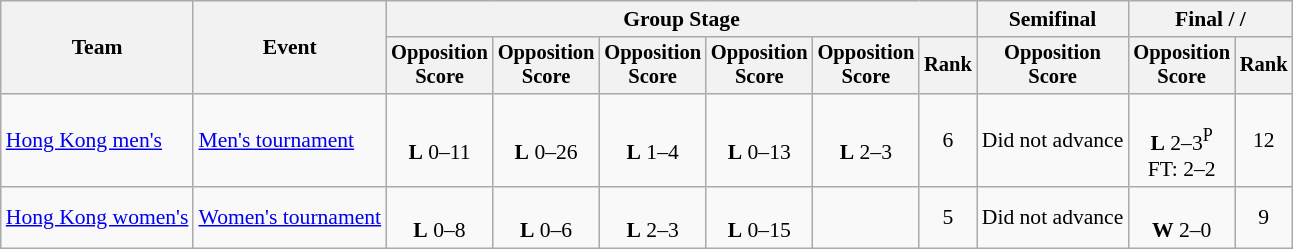<table class=wikitable style=font-size:90%;text-align:center>
<tr>
<th rowspan=2>Team</th>
<th rowspan=2>Event</th>
<th colspan=6>Group Stage</th>
<th>Semifinal</th>
<th colspan=2>Final /  / </th>
</tr>
<tr style=font-size:95%>
<th>Opposition<br>Score</th>
<th>Opposition<br>Score</th>
<th>Opposition<br>Score</th>
<th>Opposition<br>Score</th>
<th>Opposition<br>Score</th>
<th>Rank</th>
<th>Opposition<br>Score</th>
<th>Opposition<br>Score</th>
<th>Rank</th>
</tr>
<tr>
<td align=left><a href='#'>Hong Kong men's</a></td>
<td align=left><a href='#'>Men's tournament</a></td>
<td><br><strong>L</strong> 0–11</td>
<td><br><strong>L</strong> 0–26</td>
<td><br><strong>L</strong> 1–4</td>
<td><br><strong>L</strong> 0–13</td>
<td><br><strong>L</strong> 2–3</td>
<td>6</td>
<td>Did not advance</td>
<td><br><strong>L</strong> 2–3<sup>P</sup><br>FT: 2–2</td>
<td>12</td>
</tr>
<tr>
<td align=left><a href='#'>Hong Kong women's</a></td>
<td align=left><a href='#'>Women's tournament</a></td>
<td><br><strong>L</strong> 0–8</td>
<td><br><strong>L</strong> 0–6</td>
<td><br><strong>L</strong> 2–3</td>
<td><br><strong>L</strong> 0–15</td>
<td></td>
<td>5</td>
<td>Did not advance</td>
<td><br><strong>W</strong> 2–0</td>
<td>9</td>
</tr>
</table>
